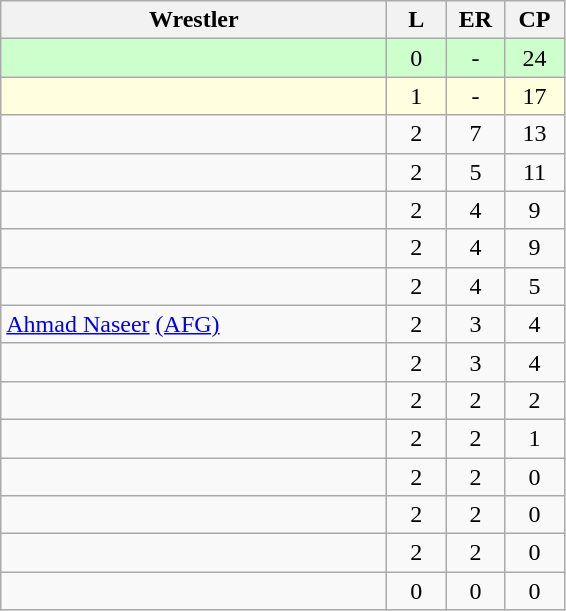<table class="wikitable" style="text-align: center;" |>
<tr>
<th width="250">Wrestler</th>
<th width="32">L</th>
<th width="32">ER</th>
<th width="32">CP</th>
</tr>
<tr bgcolor="ccffcc">
<td style="text-align:left;"></td>
<td>0</td>
<td>-</td>
<td>24</td>
</tr>
<tr bgcolor="lightyellow">
<td style="text-align:left;"></td>
<td>1</td>
<td>-</td>
<td>17</td>
</tr>
<tr>
<td style="text-align:left;"></td>
<td>2</td>
<td>7</td>
<td>13</td>
</tr>
<tr>
<td style="text-align:left;"></td>
<td>2</td>
<td>5</td>
<td>11</td>
</tr>
<tr>
<td style="text-align:left;"></td>
<td>2</td>
<td>4</td>
<td>9</td>
</tr>
<tr>
<td style="text-align:left;"></td>
<td>2</td>
<td>4</td>
<td>9</td>
</tr>
<tr>
<td style="text-align:left;"></td>
<td>2</td>
<td>4</td>
<td>5</td>
</tr>
<tr>
<td style="text-align:left;"><a href='#'>Ahmad Naseer</a> <a href='#'>(AFG)</a></td>
<td>2</td>
<td>3</td>
<td>4</td>
</tr>
<tr>
<td style="text-align:left;"></td>
<td>2</td>
<td>3</td>
<td>4</td>
</tr>
<tr>
<td style="text-align:left;"></td>
<td>2</td>
<td>2</td>
<td>2</td>
</tr>
<tr>
<td style="text-align:left;"></td>
<td>2</td>
<td>2</td>
<td>1</td>
</tr>
<tr>
<td style="text-align:left;"></td>
<td>2</td>
<td>2</td>
<td>0</td>
</tr>
<tr>
<td style="text-align:left;"></td>
<td>2</td>
<td>2</td>
<td>0</td>
</tr>
<tr>
<td style="text-align:left;"></td>
<td>2</td>
<td>2</td>
<td>0</td>
</tr>
<tr>
<td style="text-align:left;"></td>
<td>0</td>
<td>0</td>
<td>0</td>
</tr>
</table>
